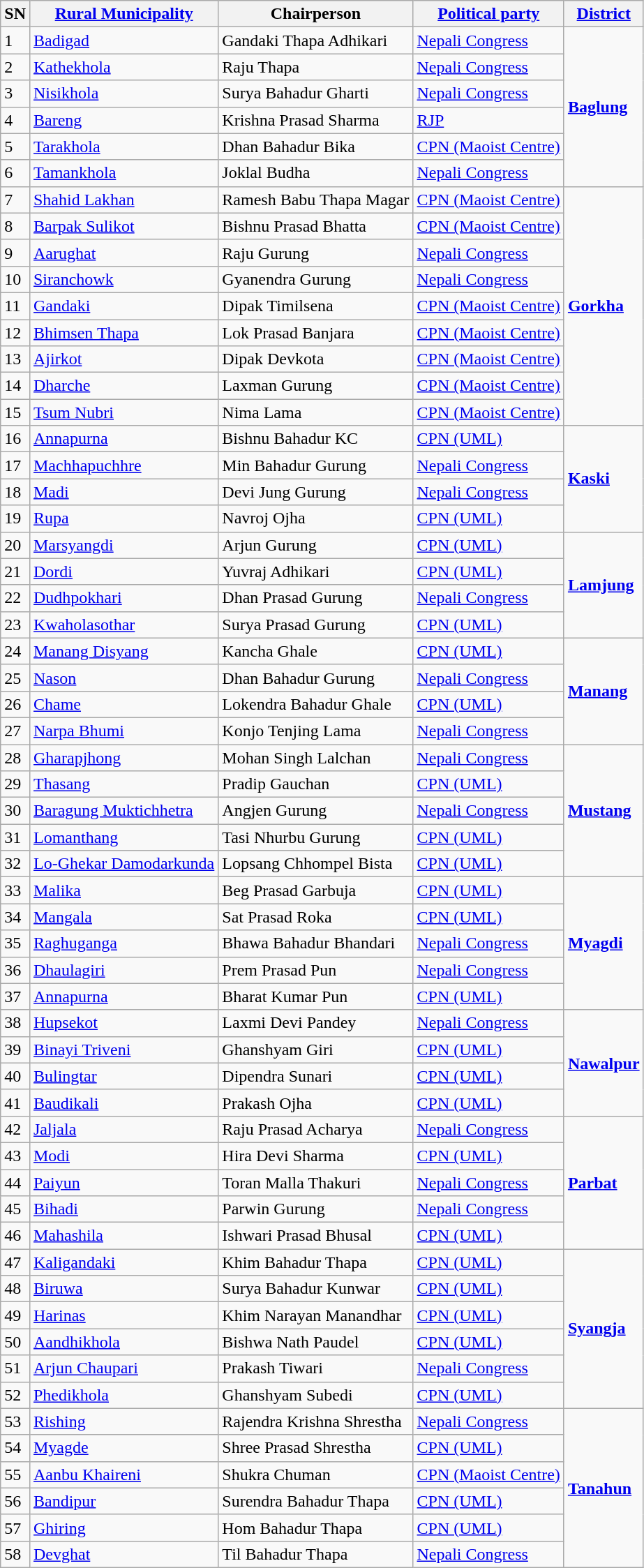<table class="wikitable sortable">
<tr>
<th>SN</th>
<th><a href='#'>Rural Municipality</a></th>
<th>Chairperson</th>
<th><a href='#'>Political party</a></th>
<th><a href='#'>District</a></th>
</tr>
<tr>
<td>1</td>
<td><a href='#'>Badigad</a></td>
<td>Gandaki Thapa Adhikari</td>
<td><a href='#'>Nepali Congress</a></td>
<td rowspan="6"><a href='#'><strong>Baglung</strong></a></td>
</tr>
<tr>
<td>2</td>
<td><a href='#'>Kathekhola</a></td>
<td>Raju Thapa</td>
<td><a href='#'>Nepali Congress</a></td>
</tr>
<tr>
<td>3</td>
<td><a href='#'>Nisikhola</a></td>
<td>Surya Bahadur Gharti</td>
<td><a href='#'>Nepali Congress</a></td>
</tr>
<tr>
<td>4</td>
<td><a href='#'>Bareng</a></td>
<td>Krishna Prasad Sharma</td>
<td><a href='#'>RJP</a></td>
</tr>
<tr>
<td>5</td>
<td><a href='#'>Tarakhola</a></td>
<td>Dhan Bahadur Bika</td>
<td><a href='#'>CPN (Maoist Centre)</a></td>
</tr>
<tr>
<td>6</td>
<td><a href='#'>Tamankhola</a></td>
<td>Joklal Budha</td>
<td><a href='#'>Nepali Congress</a></td>
</tr>
<tr>
<td>7</td>
<td><a href='#'>Shahid Lakhan</a></td>
<td>Ramesh Babu Thapa Magar</td>
<td><a href='#'>CPN (Maoist Centre)</a></td>
<td rowspan="9"><a href='#'><strong>Gorkha</strong></a></td>
</tr>
<tr>
<td>8</td>
<td><a href='#'>Barpak Sulikot</a></td>
<td>Bishnu Prasad Bhatta</td>
<td><a href='#'>CPN (Maoist Centre)</a></td>
</tr>
<tr>
<td>9</td>
<td><a href='#'>Aarughat</a></td>
<td>Raju Gurung</td>
<td><a href='#'>Nepali Congress</a></td>
</tr>
<tr>
<td>10</td>
<td><a href='#'>Siranchowk</a></td>
<td>Gyanendra Gurung</td>
<td><a href='#'>Nepali Congress</a></td>
</tr>
<tr>
<td>11</td>
<td><a href='#'>Gandaki</a></td>
<td>Dipak Timilsena</td>
<td><a href='#'>CPN (Maoist Centre)</a></td>
</tr>
<tr>
<td>12</td>
<td><a href='#'>Bhimsen Thapa</a></td>
<td>Lok Prasad Banjara</td>
<td><a href='#'>CPN (Maoist Centre)</a></td>
</tr>
<tr>
<td>13</td>
<td><a href='#'>Ajirkot</a></td>
<td>Dipak Devkota</td>
<td><a href='#'>CPN (Maoist Centre)</a></td>
</tr>
<tr>
<td>14</td>
<td><a href='#'>Dharche</a></td>
<td>Laxman Gurung</td>
<td><a href='#'>CPN (Maoist Centre)</a></td>
</tr>
<tr>
<td>15</td>
<td><a href='#'>Tsum Nubri</a></td>
<td>Nima Lama</td>
<td><a href='#'>CPN (Maoist Centre)</a></td>
</tr>
<tr>
<td>16</td>
<td><a href='#'>Annapurna</a></td>
<td>Bishnu Bahadur KC</td>
<td><a href='#'>CPN (UML)</a></td>
<td rowspan="4"><a href='#'><strong>Kaski</strong></a></td>
</tr>
<tr>
<td>17</td>
<td><a href='#'>Machhapuchhre</a></td>
<td>Min Bahadur Gurung</td>
<td><a href='#'>Nepali Congress</a></td>
</tr>
<tr>
<td>18</td>
<td><a href='#'>Madi</a></td>
<td>Devi Jung Gurung</td>
<td><a href='#'>Nepali Congress</a></td>
</tr>
<tr>
<td>19</td>
<td><a href='#'>Rupa</a></td>
<td>Navroj Ojha</td>
<td><a href='#'>CPN (UML)</a></td>
</tr>
<tr>
<td>20</td>
<td><a href='#'>Marsyangdi</a></td>
<td>Arjun Gurung</td>
<td><a href='#'>CPN (UML)</a></td>
<td rowspan="4"><a href='#'><strong>Lamjung</strong></a></td>
</tr>
<tr>
<td>21</td>
<td><a href='#'>Dordi</a></td>
<td>Yuvraj Adhikari</td>
<td><a href='#'>CPN (UML)</a></td>
</tr>
<tr>
<td>22</td>
<td><a href='#'>Dudhpokhari</a></td>
<td>Dhan Prasad Gurung</td>
<td><a href='#'>Nepali Congress</a></td>
</tr>
<tr>
<td>23</td>
<td><a href='#'>Kwaholasothar</a></td>
<td>Surya Prasad Gurung</td>
<td><a href='#'>CPN (UML)</a></td>
</tr>
<tr>
<td>24</td>
<td><a href='#'>Manang Disyang</a></td>
<td>Kancha Ghale</td>
<td><a href='#'>CPN (UML)</a></td>
<td rowspan="4"><a href='#'><strong>Manang</strong></a></td>
</tr>
<tr>
<td>25</td>
<td><a href='#'>Nason</a></td>
<td>Dhan Bahadur Gurung</td>
<td><a href='#'>Nepali Congress</a></td>
</tr>
<tr>
<td>26</td>
<td><a href='#'>Chame</a></td>
<td>Lokendra Bahadur Ghale</td>
<td><a href='#'>CPN (UML)</a></td>
</tr>
<tr>
<td>27</td>
<td><a href='#'>Narpa Bhumi</a></td>
<td>Konjo Tenjing Lama</td>
<td><a href='#'>Nepali Congress</a></td>
</tr>
<tr>
<td>28</td>
<td><a href='#'>Gharapjhong</a></td>
<td>Mohan Singh Lalchan</td>
<td><a href='#'>Nepali Congress</a></td>
<td rowspan="5"><a href='#'><strong>Mustang</strong></a></td>
</tr>
<tr>
<td>29</td>
<td><a href='#'>Thasang</a></td>
<td>Pradip Gauchan</td>
<td><a href='#'>CPN (UML)</a></td>
</tr>
<tr>
<td>30</td>
<td><a href='#'>Baragung Muktichhetra</a></td>
<td>Angjen Gurung</td>
<td><a href='#'>Nepali Congress</a></td>
</tr>
<tr>
<td>31</td>
<td><a href='#'>Lomanthang</a></td>
<td>Tasi Nhurbu Gurung</td>
<td><a href='#'>CPN (UML)</a></td>
</tr>
<tr>
<td>32</td>
<td><a href='#'>Lo-Ghekar Damodarkunda</a></td>
<td>Lopsang Chhompel Bista</td>
<td><a href='#'>CPN (UML)</a></td>
</tr>
<tr>
<td>33</td>
<td><a href='#'>Malika</a></td>
<td>Beg Prasad Garbuja</td>
<td><a href='#'>CPN (UML)</a></td>
<td rowspan="5"><a href='#'><strong>Myagdi</strong></a></td>
</tr>
<tr>
<td>34</td>
<td><a href='#'>Mangala</a></td>
<td>Sat Prasad Roka</td>
<td><a href='#'>CPN (UML)</a></td>
</tr>
<tr>
<td>35</td>
<td><a href='#'>Raghuganga</a></td>
<td>Bhawa Bahadur Bhandari</td>
<td><a href='#'>Nepali Congress</a></td>
</tr>
<tr>
<td>36</td>
<td><a href='#'>Dhaulagiri</a></td>
<td>Prem Prasad Pun</td>
<td><a href='#'>Nepali Congress</a></td>
</tr>
<tr>
<td>37</td>
<td><a href='#'>Annapurna</a></td>
<td>Bharat Kumar Pun</td>
<td><a href='#'>CPN (UML)</a></td>
</tr>
<tr>
<td>38</td>
<td><a href='#'>Hupsekot</a></td>
<td>Laxmi Devi Pandey</td>
<td><a href='#'>Nepali Congress</a></td>
<td rowspan="4"><a href='#'><strong>Nawalpur</strong></a></td>
</tr>
<tr>
<td>39</td>
<td><a href='#'>Binayi Triveni</a></td>
<td>Ghanshyam Giri</td>
<td><a href='#'>CPN (UML)</a></td>
</tr>
<tr>
<td>40</td>
<td><a href='#'>Bulingtar</a></td>
<td>Dipendra Sunari</td>
<td><a href='#'>CPN (UML)</a></td>
</tr>
<tr>
<td>41</td>
<td><a href='#'>Baudikali</a></td>
<td>Prakash Ojha</td>
<td><a href='#'>CPN (UML)</a></td>
</tr>
<tr>
<td>42</td>
<td><a href='#'>Jaljala</a></td>
<td>Raju Prasad Acharya</td>
<td><a href='#'>Nepali Congress</a></td>
<td rowspan="5"><a href='#'><strong>Parbat</strong></a></td>
</tr>
<tr>
<td>43</td>
<td><a href='#'>Modi</a></td>
<td>Hira Devi Sharma</td>
<td><a href='#'>CPN (UML)</a></td>
</tr>
<tr>
<td>44</td>
<td><a href='#'>Paiyun</a></td>
<td>Toran Malla Thakuri</td>
<td><a href='#'>Nepali Congress</a></td>
</tr>
<tr>
<td>45</td>
<td><a href='#'>Bihadi</a></td>
<td>Parwin Gurung</td>
<td><a href='#'>Nepali Congress</a></td>
</tr>
<tr>
<td>46</td>
<td><a href='#'>Mahashila</a></td>
<td>Ishwari Prasad Bhusal</td>
<td><a href='#'>CPN (UML)</a></td>
</tr>
<tr>
<td>47</td>
<td><a href='#'>Kaligandaki</a></td>
<td>Khim Bahadur Thapa</td>
<td><a href='#'>CPN (UML)</a></td>
<td rowspan="6"><a href='#'><strong>Syangja</strong></a></td>
</tr>
<tr>
<td>48</td>
<td><a href='#'>Biruwa</a></td>
<td>Surya Bahadur Kunwar</td>
<td><a href='#'>CPN (UML)</a></td>
</tr>
<tr>
<td>49</td>
<td><a href='#'>Harinas</a></td>
<td>Khim Narayan Manandhar</td>
<td><a href='#'>CPN (UML)</a></td>
</tr>
<tr>
<td>50</td>
<td><a href='#'>Aandhikhola</a></td>
<td>Bishwa Nath Paudel</td>
<td><a href='#'>CPN (UML)</a></td>
</tr>
<tr>
<td>51</td>
<td><a href='#'>Arjun Chaupari</a></td>
<td>Prakash Tiwari</td>
<td><a href='#'>Nepali Congress</a></td>
</tr>
<tr>
<td>52</td>
<td><a href='#'>Phedikhola</a></td>
<td>Ghanshyam Subedi</td>
<td><a href='#'>CPN (UML)</a></td>
</tr>
<tr>
<td>53</td>
<td><a href='#'>Rishing</a></td>
<td>Rajendra Krishna Shrestha</td>
<td><a href='#'>Nepali Congress</a></td>
<td rowspan="6"><a href='#'><strong>Tanahun</strong></a></td>
</tr>
<tr>
<td>54</td>
<td><a href='#'>Myagde</a></td>
<td>Shree Prasad Shrestha</td>
<td><a href='#'>CPN (UML)</a></td>
</tr>
<tr>
<td>55</td>
<td><a href='#'>Aanbu Khaireni</a></td>
<td>Shukra Chuman</td>
<td><a href='#'>CPN (Maoist Centre)</a></td>
</tr>
<tr>
<td>56</td>
<td><a href='#'>Bandipur</a></td>
<td>Surendra Bahadur Thapa</td>
<td><a href='#'>CPN (UML)</a></td>
</tr>
<tr>
<td>57</td>
<td><a href='#'>Ghiring</a></td>
<td>Hom Bahadur Thapa</td>
<td><a href='#'>CPN (UML)</a></td>
</tr>
<tr>
<td>58</td>
<td><a href='#'>Devghat</a></td>
<td>Til Bahadur Thapa</td>
<td><a href='#'>Nepali Congress</a></td>
</tr>
</table>
